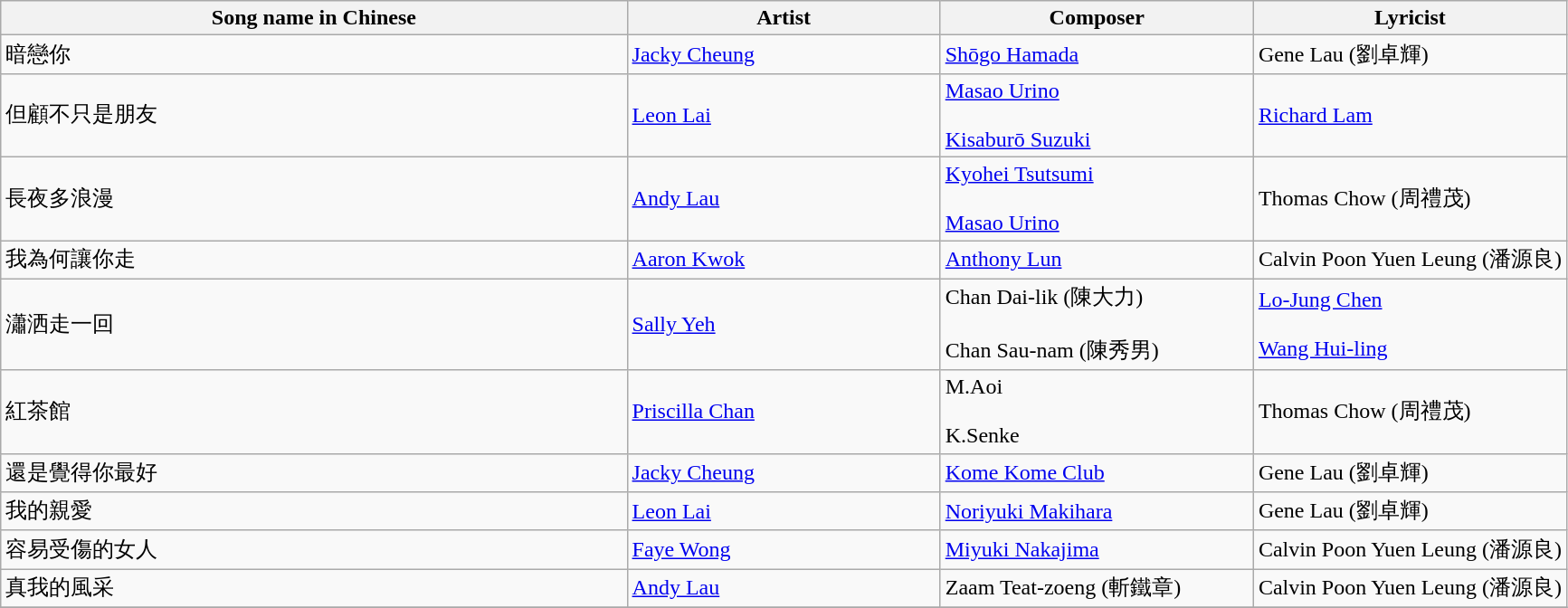<table class="wikitable">
<tr>
<th width=40%>Song name in Chinese</th>
<th width=20%>Artist</th>
<th width=20%>Composer</th>
<th width=20%>Lyricist</th>
</tr>
<tr>
<td>暗戀你</td>
<td><a href='#'>Jacky Cheung</a></td>
<td><a href='#'>Shōgo Hamada</a></td>
<td>Gene Lau (劉卓輝)</td>
</tr>
<tr>
<td>但顧不只是朋友</td>
<td><a href='#'>Leon Lai</a></td>
<td><a href='#'>Masao Urino</a><br><br><a href='#'>Kisaburō Suzuki</a></td>
<td><a href='#'>Richard Lam</a></td>
</tr>
<tr>
<td>長夜多浪漫</td>
<td><a href='#'>Andy Lau</a></td>
<td><a href='#'>Kyohei Tsutsumi</a><br><br><a href='#'>Masao Urino</a></td>
<td>Thomas Chow (周禮茂)</td>
</tr>
<tr>
<td>我為何讓你走</td>
<td><a href='#'>Aaron Kwok</a></td>
<td><a href='#'>Anthony Lun</a></td>
<td>Calvin Poon Yuen Leung (潘源良)</td>
</tr>
<tr>
<td>瀟洒走一回</td>
<td><a href='#'>Sally Yeh</a></td>
<td>Chan Dai-lik (陳大力)<br><br>Chan Sau-nam (陳秀男)</td>
<td><a href='#'>Lo-Jung Chen</a> <br><br><a href='#'>Wang Hui-ling</a></td>
</tr>
<tr>
<td>紅茶館</td>
<td><a href='#'>Priscilla Chan</a></td>
<td>M.Aoi<br><br>K.Senke</td>
<td>Thomas Chow (周禮茂)</td>
</tr>
<tr>
<td>還是覺得你最好</td>
<td><a href='#'>Jacky Cheung</a></td>
<td><a href='#'>Kome Kome Club</a></td>
<td>Gene Lau (劉卓輝)</td>
</tr>
<tr>
<td>我的親愛</td>
<td><a href='#'>Leon Lai</a></td>
<td><a href='#'>Noriyuki Makihara</a></td>
<td>Gene Lau (劉卓輝)</td>
</tr>
<tr>
<td>容易受傷的女人</td>
<td><a href='#'>Faye Wong</a></td>
<td><a href='#'>Miyuki Nakajima</a></td>
<td>Calvin Poon Yuen Leung (潘源良)</td>
</tr>
<tr>
<td>真我的風采</td>
<td><a href='#'>Andy Lau</a></td>
<td>Zaam Teat-zoeng (斬鐵章)</td>
<td>Calvin Poon Yuen Leung (潘源良)</td>
</tr>
<tr>
</tr>
</table>
